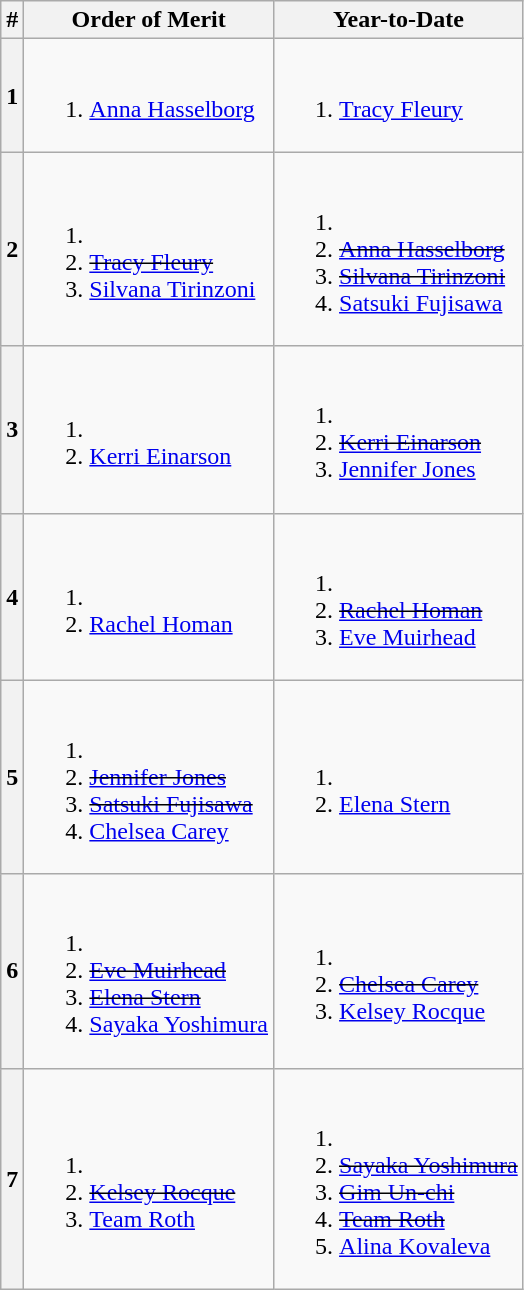<table class=wikitable>
<tr>
<th>#</th>
<th>Order of Merit</th>
<th>Year-to-Date</th>
</tr>
<tr>
<th>1</th>
<td><br><ol><li> <a href='#'>Anna Hasselborg</a></li></ol></td>
<td><br><ol><li> <a href='#'>Tracy Fleury</a></li></ol></td>
</tr>
<tr>
<th>2</th>
<td><br><ol><li><li> <s><a href='#'>Tracy Fleury</a></s></li><li> <a href='#'>Silvana Tirinzoni</a></li></ol></td>
<td><br><ol><li><li> <s><a href='#'>Anna Hasselborg</a></s></li><li> <s><a href='#'>Silvana Tirinzoni</a></s></li><li> <a href='#'>Satsuki Fujisawa</a></li></ol></td>
</tr>
<tr>
<th>3</th>
<td><br><ol><li><li> <a href='#'>Kerri Einarson</a></li></ol></td>
<td><br><ol><li><li> <s><a href='#'>Kerri Einarson</a></s></li><li> <a href='#'>Jennifer Jones</a></li></ol></td>
</tr>
<tr>
<th>4</th>
<td><br><ol><li><li> <a href='#'>Rachel Homan</a></li></ol></td>
<td><br><ol><li><li> <s><a href='#'>Rachel Homan</a></s></li><li> <a href='#'>Eve Muirhead</a></li></ol></td>
</tr>
<tr>
<th>5</th>
<td><br><ol><li><li> <s><a href='#'>Jennifer Jones</a></s></li><li> <s><a href='#'>Satsuki Fujisawa</a></s></li><li> <a href='#'>Chelsea Carey</a></li></ol></td>
<td><br><ol><li><li> <a href='#'>Elena Stern</a></li></ol></td>
</tr>
<tr>
<th>6</th>
<td><br><ol><li><li> <s><a href='#'>Eve Muirhead</a></s></li><li> <s><a href='#'>Elena Stern</a></s></li><li> <a href='#'>Sayaka Yoshimura</a></li></ol></td>
<td><br><ol><li><li> <s><a href='#'>Chelsea Carey</a></s></li><li> <a href='#'>Kelsey Rocque</a></li></ol></td>
</tr>
<tr>
<th>7</th>
<td><br><ol><li><li> <s><a href='#'>Kelsey Rocque</a></s></li><li> <a href='#'>Team Roth</a></li></ol></td>
<td><br><ol><li><li> <s><a href='#'>Sayaka Yoshimura</a></s></li><li> <s><a href='#'>Gim Un-chi</a></s></li><li> <s><a href='#'>Team Roth</a></s></li><li> <a href='#'>Alina Kovaleva</a></li></ol></td>
</tr>
</table>
